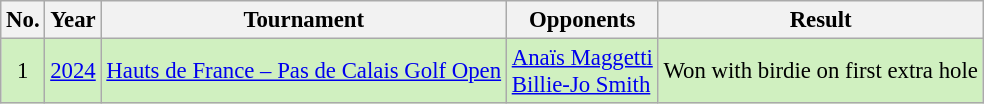<table class="wikitable" style="font-size:95%;">
<tr>
<th>No.</th>
<th>Year</th>
<th>Tournament</th>
<th>Opponents</th>
<th>Result</th>
</tr>
<tr style="background:#d0f0c0;">
<td align=center>1</td>
<td><a href='#'>2024</a></td>
<td><a href='#'>Hauts de France – Pas de Calais Golf Open</a></td>
<td> <a href='#'>Anaïs Maggetti</a><br> <a href='#'>Billie-Jo Smith</a></td>
<td>Won with birdie on first extra hole</td>
</tr>
</table>
